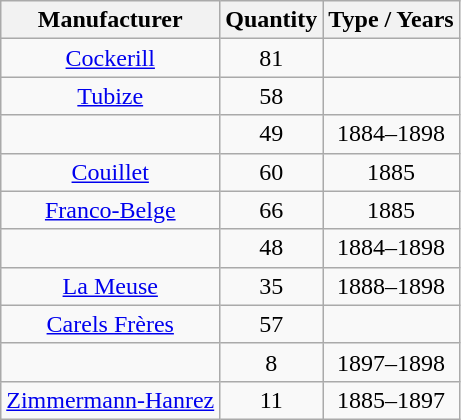<table class="wikitable" style=text-align:center>
<tr>
<th>Manufacturer</th>
<th>Quantity</th>
<th>Type / Years</th>
</tr>
<tr>
<td><a href='#'>Cockerill</a></td>
<td>81</td>
<td></td>
</tr>
<tr>
<td><a href='#'>Tubize</a></td>
<td>58</td>
<td></td>
</tr>
<tr>
<td></td>
<td>49</td>
<td>1884–1898</td>
</tr>
<tr>
<td><a href='#'>Couillet</a></td>
<td>60</td>
<td>1885</td>
</tr>
<tr>
<td><a href='#'>Franco-Belge</a></td>
<td>66</td>
<td>1885</td>
</tr>
<tr>
<td></td>
<td>48</td>
<td>1884–1898</td>
</tr>
<tr>
<td><a href='#'>La Meuse</a></td>
<td>35</td>
<td>1888–1898</td>
</tr>
<tr>
<td><a href='#'>Carels Frères</a></td>
<td>57</td>
<td></td>
</tr>
<tr>
<td></td>
<td>8</td>
<td>1897–1898</td>
</tr>
<tr>
<td><a href='#'>Zimmermann-Hanrez</a></td>
<td>11</td>
<td>1885–1897</td>
</tr>
</table>
